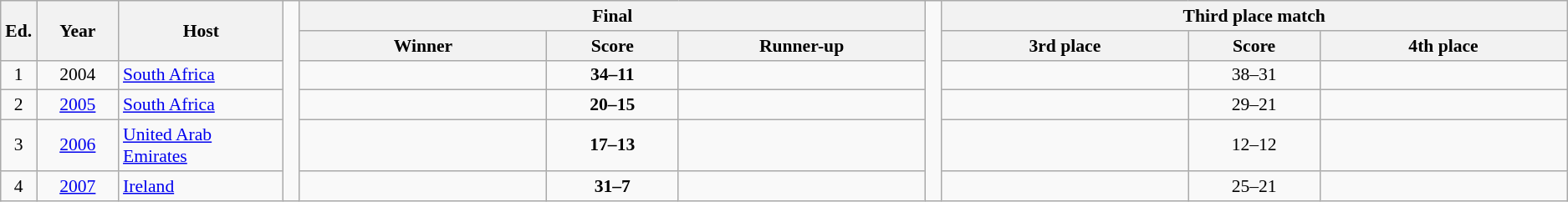<table class="wikitable" style="font-size:90%; width:%; text-align: center;">
<tr>
<th rowspan=2 width=1%>Ed.</th>
<th rowspan=2 width=5%>Year</th>
<th rowspan=2 width=10%>Host</th>
<td width=1% rowspan=6></td>
<th colspan=3>Final</th>
<td width=1% rowspan=6></td>
<th colspan=3>Third place match</th>
</tr>
<tr>
<th width=15%>Winner</th>
<th width=8%>Score</th>
<th width=15%>Runner-up</th>
<th width=15%>3rd place</th>
<th width=8%>Score</th>
<th width=15%>4th place</th>
</tr>
<tr>
<td>1</td>
<td>2004</td>
<td align=left><a href='#'>South Africa</a></td>
<td><strong></strong></td>
<td><strong>34–11</strong></td>
<td></td>
<td></td>
<td>38–31</td>
<td></td>
</tr>
<tr>
<td>2</td>
<td><a href='#'>2005</a></td>
<td align=left><a href='#'>South Africa</a></td>
<td><strong></strong></td>
<td><strong>20–15</strong></td>
<td></td>
<td></td>
<td>29–21</td>
<td></td>
</tr>
<tr>
<td>3</td>
<td><a href='#'>2006</a></td>
<td align=left><a href='#'>United Arab Emirates</a></td>
<td><strong></strong></td>
<td><strong>17–13</strong></td>
<td></td>
<td> </td>
<td>12–12</td>
<td></td>
</tr>
<tr>
<td>4</td>
<td><a href='#'>2007</a></td>
<td align=left><a href='#'>Ireland</a></td>
<td><strong></strong></td>
<td><strong>31–7</strong></td>
<td></td>
<td></td>
<td>25–21</td>
<td></td>
</tr>
</table>
